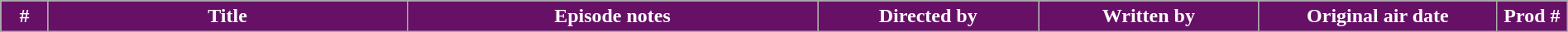<table class="wikitable plainrowheaders" style="width:100%; margin:auto; background:#FFFFFF;">
<tr style="color:white">
<th style="background-color:#661166;" width="20">#</th>
<th style="background-color:#661166;" width="200">Title</th>
<th style="background-color:#661166;" width="230">Episode notes</th>
<th style="background-color:#661166;" width="120">Directed by</th>
<th style="background-color:#661166;" width="120">Written by</th>
<th style="background-color:#661166;" width="130">Original air date</th>
<th style="background-color:#661166;" width="20">Prod #<br>








































































































</th>
</tr>
</table>
